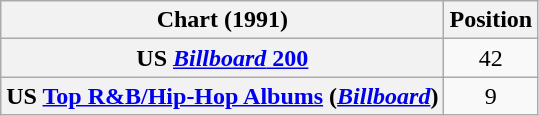<table class="wikitable sortable plainrowheaders">
<tr>
<th scope="col">Chart (1991)</th>
<th scope="col">Position</th>
</tr>
<tr>
<th scope="row">US <a href='#'><em>Billboard</em> 200</a></th>
<td style="text-align:center;">42</td>
</tr>
<tr>
<th scope="row">US <a href='#'>Top R&B/Hip-Hop Albums</a> (<em><a href='#'>Billboard</a></em>)</th>
<td style="text-align:center;">9</td>
</tr>
</table>
